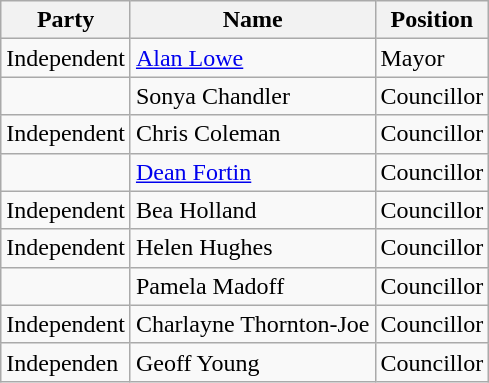<table class="wikitable">
<tr>
<th>Party</th>
<th>Name</th>
<th>Position</th>
</tr>
<tr>
<td>Independent</td>
<td><a href='#'>Alan Lowe</a></td>
<td>Mayor</td>
</tr>
<tr>
<td></td>
<td>Sonya Chandler</td>
<td>Councillor</td>
</tr>
<tr>
<td>Independent</td>
<td>Chris Coleman</td>
<td>Councillor</td>
</tr>
<tr>
<td></td>
<td><a href='#'>Dean Fortin</a></td>
<td>Councillor</td>
</tr>
<tr>
<td>Independent</td>
<td>Bea Holland</td>
<td>Councillor</td>
</tr>
<tr>
<td>Independent</td>
<td>Helen Hughes</td>
<td>Councillor</td>
</tr>
<tr>
<td></td>
<td>Pamela Madoff</td>
<td>Councillor</td>
</tr>
<tr>
<td>Independent</td>
<td>Charlayne Thornton-Joe</td>
<td>Councillor</td>
</tr>
<tr>
<td>Independen</td>
<td>Geoff Young</td>
<td>Councillor</td>
</tr>
</table>
